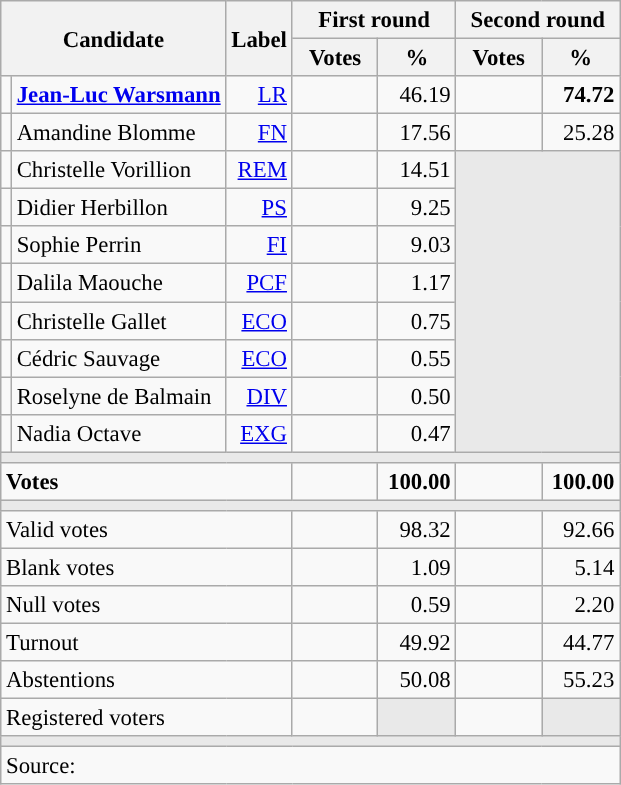<table class="wikitable" style="text-align:right;font-size:95%;">
<tr>
<th colspan="2" rowspan="2">Candidate</th>
<th rowspan="2">Label</th>
<th colspan="2">First round</th>
<th colspan="2">Second round</th>
</tr>
<tr>
<th style="width:50px;">Votes</th>
<th style="width:45px;">%</th>
<th style="width:50px;">Votes</th>
<th style="width:45px;">%</th>
</tr>
<tr>
<td style="color:inherit;background:"></td>
<td style="text-align:left;"><strong><a href='#'>Jean-Luc Warsmann</a></strong></td>
<td><a href='#'>LR</a></td>
<td></td>
<td>46.19</td>
<td><strong></strong></td>
<td><strong>74.72</strong></td>
</tr>
<tr>
<td style="color:inherit;background:"></td>
<td style="text-align:left;">Amandine Blomme</td>
<td><a href='#'>FN</a></td>
<td></td>
<td>17.56</td>
<td></td>
<td>25.28</td>
</tr>
<tr>
<td style="color:inherit;background:"></td>
<td style="text-align:left;">Christelle Vorillion</td>
<td><a href='#'>REM</a></td>
<td></td>
<td>14.51</td>
<td colspan="2" rowspan="8" style="background:#E9E9E9;"></td>
</tr>
<tr>
<td style="color:inherit;background:"></td>
<td style="text-align:left;">Didier Herbillon</td>
<td><a href='#'>PS</a></td>
<td></td>
<td>9.25</td>
</tr>
<tr>
<td style="color:inherit;background:"></td>
<td style="text-align:left;">Sophie Perrin</td>
<td><a href='#'>FI</a></td>
<td></td>
<td>9.03</td>
</tr>
<tr>
<td style="color:inherit;background:"></td>
<td style="text-align:left;">Dalila Maouche</td>
<td><a href='#'>PCF</a></td>
<td></td>
<td>1.17</td>
</tr>
<tr>
<td style="color:inherit;background:"></td>
<td style="text-align:left;">Christelle Gallet</td>
<td><a href='#'>ECO</a></td>
<td></td>
<td>0.75</td>
</tr>
<tr>
<td style="color:inherit;background:"></td>
<td style="text-align:left;">Cédric Sauvage</td>
<td><a href='#'>ECO</a></td>
<td></td>
<td>0.55</td>
</tr>
<tr>
<td style="color:inherit;background:"></td>
<td style="text-align:left;">Roselyne de Balmain</td>
<td><a href='#'>DIV</a></td>
<td></td>
<td>0.50</td>
</tr>
<tr>
<td style="color:inherit;background:"></td>
<td style="text-align:left;">Nadia Octave</td>
<td><a href='#'>EXG</a></td>
<td></td>
<td>0.47</td>
</tr>
<tr>
<td colspan="7" style="background:#E9E9E9;"></td>
</tr>
<tr style="font-weight:bold;">
<td colspan="3" style="text-align:left;">Votes</td>
<td></td>
<td>100.00</td>
<td></td>
<td>100.00</td>
</tr>
<tr>
<td colspan="7" style="background:#E9E9E9;"></td>
</tr>
<tr>
<td colspan="3" style="text-align:left;">Valid votes</td>
<td></td>
<td>98.32</td>
<td></td>
<td>92.66</td>
</tr>
<tr>
<td colspan="3" style="text-align:left;">Blank votes</td>
<td></td>
<td>1.09</td>
<td></td>
<td>5.14</td>
</tr>
<tr>
<td colspan="3" style="text-align:left;">Null votes</td>
<td></td>
<td>0.59</td>
<td></td>
<td>2.20</td>
</tr>
<tr>
<td colspan="3" style="text-align:left;">Turnout</td>
<td></td>
<td>49.92</td>
<td></td>
<td>44.77</td>
</tr>
<tr>
<td colspan="3" style="text-align:left;">Abstentions</td>
<td></td>
<td>50.08</td>
<td></td>
<td>55.23</td>
</tr>
<tr>
<td colspan="3" style="text-align:left;">Registered voters</td>
<td></td>
<td style="background:#E9E9E9;"></td>
<td></td>
<td style="background:#E9E9E9;"></td>
</tr>
<tr>
<td colspan="7" style="background:#E9E9E9;"></td>
</tr>
<tr>
<td colspan="7" style="text-align:left;">Source: </td>
</tr>
</table>
